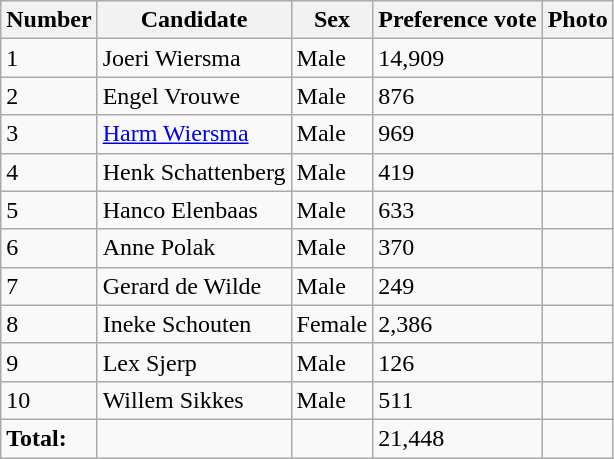<table class="wikitable vatop">
<tr>
<th>Number</th>
<th>Candidate</th>
<th>Sex</th>
<th>Preference vote</th>
<th>Photo</th>
</tr>
<tr>
<td>1</td>
<td>Joeri Wiersma</td>
<td>Male</td>
<td>14,909</td>
<td></td>
</tr>
<tr>
<td>2</td>
<td>Engel Vrouwe</td>
<td>Male</td>
<td>876</td>
<td></td>
</tr>
<tr>
<td>3</td>
<td><a href='#'>Harm Wiersma</a></td>
<td>Male</td>
<td>969</td>
<td></td>
</tr>
<tr>
<td>4</td>
<td>Henk Schattenberg</td>
<td>Male</td>
<td>419</td>
<td></td>
</tr>
<tr>
<td>5</td>
<td>Hanco Elenbaas</td>
<td>Male</td>
<td>633</td>
<td></td>
</tr>
<tr>
<td>6</td>
<td>Anne Polak</td>
<td>Male</td>
<td>370</td>
<td></td>
</tr>
<tr>
<td>7</td>
<td>Gerard de Wilde</td>
<td>Male</td>
<td>249</td>
<td></td>
</tr>
<tr>
<td>8</td>
<td>Ineke Schouten</td>
<td>Female</td>
<td>2,386</td>
<td></td>
</tr>
<tr>
<td>9</td>
<td>Lex Sjerp</td>
<td>Male</td>
<td>126</td>
<td></td>
</tr>
<tr>
<td>10</td>
<td>Willem Sikkes</td>
<td>Male</td>
<td>511</td>
<td></td>
</tr>
<tr>
<td><strong>Total:</strong></td>
<td></td>
<td></td>
<td>21,448</td>
<td></td>
</tr>
</table>
